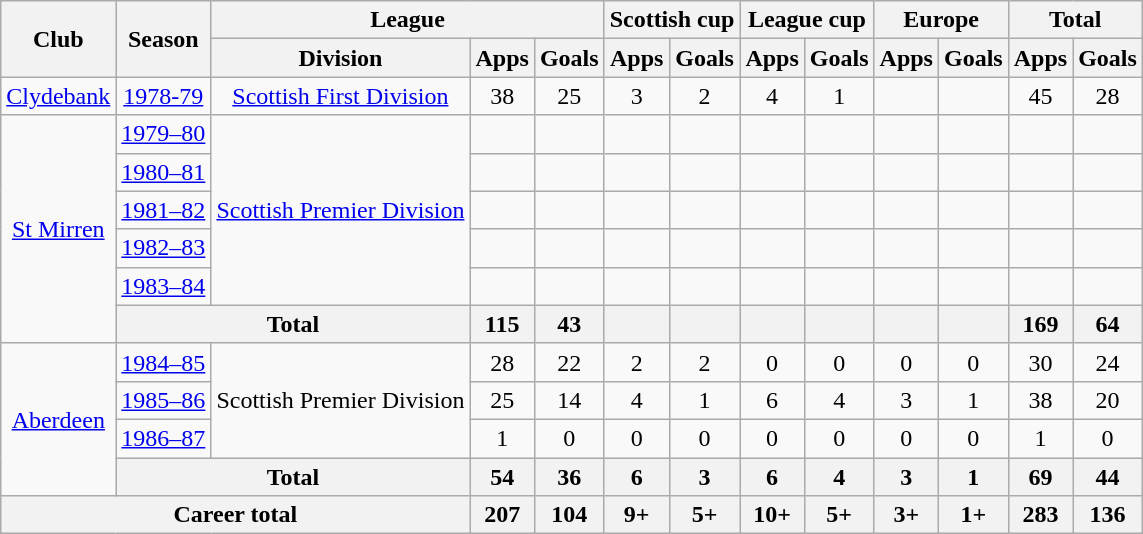<table class="wikitable" style="text-align:center">
<tr>
<th rowspan="2">Club</th>
<th rowspan="2">Season</th>
<th colspan="3">League</th>
<th colspan="2">Scottish cup</th>
<th colspan="2">League cup</th>
<th colspan="2">Europe</th>
<th colspan="2">Total</th>
</tr>
<tr>
<th>Division</th>
<th>Apps</th>
<th>Goals</th>
<th>Apps</th>
<th>Goals</th>
<th>Apps</th>
<th>Goals</th>
<th>Apps</th>
<th>Goals</th>
<th>Apps</th>
<th>Goals</th>
</tr>
<tr>
<td><a href='#'>Clydebank</a></td>
<td><a href='#'>1978-79</a></td>
<td><a href='#'>Scottish First Division</a></td>
<td>38</td>
<td>25</td>
<td>3</td>
<td>2</td>
<td>4</td>
<td>1</td>
<td></td>
<td></td>
<td>45</td>
<td>28</td>
</tr>
<tr>
<td rowspan="6"><a href='#'>St Mirren</a></td>
<td><a href='#'>1979–80</a></td>
<td rowspan="5"><a href='#'>Scottish Premier Division</a></td>
<td></td>
<td></td>
<td></td>
<td></td>
<td></td>
<td></td>
<td></td>
<td></td>
<td></td>
<td></td>
</tr>
<tr>
<td><a href='#'>1980–81</a></td>
<td></td>
<td></td>
<td></td>
<td></td>
<td></td>
<td></td>
<td></td>
<td></td>
<td></td>
<td></td>
</tr>
<tr>
<td><a href='#'>1981–82</a></td>
<td></td>
<td></td>
<td></td>
<td></td>
<td></td>
<td></td>
<td></td>
<td></td>
<td></td>
<td></td>
</tr>
<tr>
<td><a href='#'>1982–83</a></td>
<td></td>
<td></td>
<td></td>
<td></td>
<td></td>
<td></td>
<td></td>
<td></td>
<td></td>
<td></td>
</tr>
<tr>
<td><a href='#'>1983–84</a></td>
<td></td>
<td></td>
<td></td>
<td></td>
<td></td>
<td></td>
<td></td>
<td></td>
<td></td>
<td></td>
</tr>
<tr>
<th colspan="2">Total</th>
<th>115</th>
<th>43</th>
<th></th>
<th></th>
<th></th>
<th></th>
<th></th>
<th></th>
<th>169</th>
<th>64</th>
</tr>
<tr>
<td rowspan="4"><a href='#'>Aberdeen</a></td>
<td><a href='#'>1984–85</a></td>
<td rowspan="3">Scottish Premier Division</td>
<td>28</td>
<td>22</td>
<td>2</td>
<td>2</td>
<td>0</td>
<td>0</td>
<td>0</td>
<td>0</td>
<td>30</td>
<td>24</td>
</tr>
<tr>
<td><a href='#'>1985–86</a></td>
<td>25</td>
<td>14</td>
<td>4</td>
<td>1</td>
<td>6</td>
<td>4</td>
<td>3</td>
<td>1</td>
<td>38</td>
<td>20</td>
</tr>
<tr>
<td><a href='#'>1986–87</a></td>
<td>1</td>
<td>0</td>
<td>0</td>
<td>0</td>
<td>0</td>
<td>0</td>
<td>0</td>
<td>0</td>
<td>1</td>
<td>0</td>
</tr>
<tr>
<th colspan="2">Total</th>
<th>54</th>
<th>36</th>
<th>6</th>
<th>3</th>
<th>6</th>
<th>4</th>
<th>3</th>
<th>1</th>
<th>69</th>
<th>44</th>
</tr>
<tr>
<th colspan="3">Career total</th>
<th>207</th>
<th>104</th>
<th>9+</th>
<th>5+</th>
<th>10+</th>
<th>5+</th>
<th>3+</th>
<th>1+</th>
<th>283</th>
<th>136</th>
</tr>
</table>
